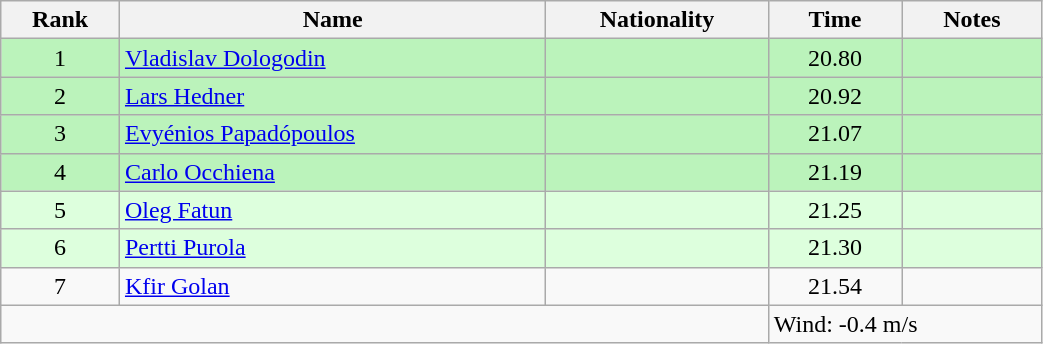<table class="wikitable sortable" style="text-align:center;width: 55%">
<tr>
<th>Rank</th>
<th>Name</th>
<th>Nationality</th>
<th>Time</th>
<th>Notes</th>
</tr>
<tr bgcolor=bbf3bb>
<td>1</td>
<td align=left><a href='#'>Vladislav Dologodin</a></td>
<td align=left></td>
<td>20.80</td>
<td></td>
</tr>
<tr bgcolor=bbf3bb>
<td>2</td>
<td align=left><a href='#'>Lars Hedner</a></td>
<td align=left></td>
<td>20.92</td>
<td></td>
</tr>
<tr bgcolor=bbf3bb>
<td>3</td>
<td align=left><a href='#'>Evyénios Papadópoulos</a></td>
<td align=left></td>
<td>21.07</td>
<td></td>
</tr>
<tr bgcolor=bbf3bb>
<td>4</td>
<td align=left><a href='#'>Carlo Occhiena</a></td>
<td align=left></td>
<td>21.19</td>
<td></td>
</tr>
<tr bgcolor=ddffdd>
<td>5</td>
<td align=left><a href='#'>Oleg Fatun</a></td>
<td align=left></td>
<td>21.25</td>
<td></td>
</tr>
<tr bgcolor=ddffdd>
<td>6</td>
<td align=left><a href='#'>Pertti Purola</a></td>
<td align=left></td>
<td>21.30</td>
<td></td>
</tr>
<tr>
<td>7</td>
<td align=left><a href='#'>Kfir Golan</a></td>
<td align=left></td>
<td>21.54</td>
<td></td>
</tr>
<tr class="sortbottom">
<td colspan="3"></td>
<td colspan="2" style="text-align:left;">Wind: -0.4 m/s</td>
</tr>
</table>
